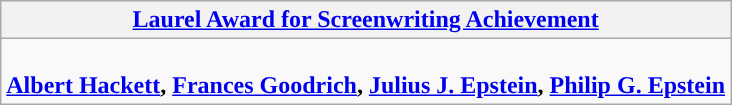<table class="wikitable" style="width=">
<tr>
<th colspan="2" style="background:"><a href='#'>Laurel Award for Screenwriting Achievement</a></th>
</tr>
<tr>
<td colspan="2" style="vertical-align:top;"><br><strong><a href='#'>Albert Hackett</a>, <a href='#'>Frances Goodrich</a>, <a href='#'>Julius J. Epstein</a>, <a href='#'>Philip G. Epstein</a></strong></td>
</tr>
</table>
